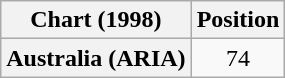<table class="wikitable plainrowheaders" style="text-align:center">
<tr>
<th>Chart (1998)</th>
<th>Position</th>
</tr>
<tr>
<th scope="row">Australia (ARIA)</th>
<td>74</td>
</tr>
</table>
